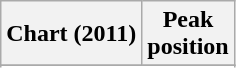<table class="wikitable unsortable plainrowheaders" style="text-align:center">
<tr>
<th scope="col">Chart (2011)</th>
<th scope="col">Peak<br> position</th>
</tr>
<tr>
</tr>
<tr>
</tr>
</table>
